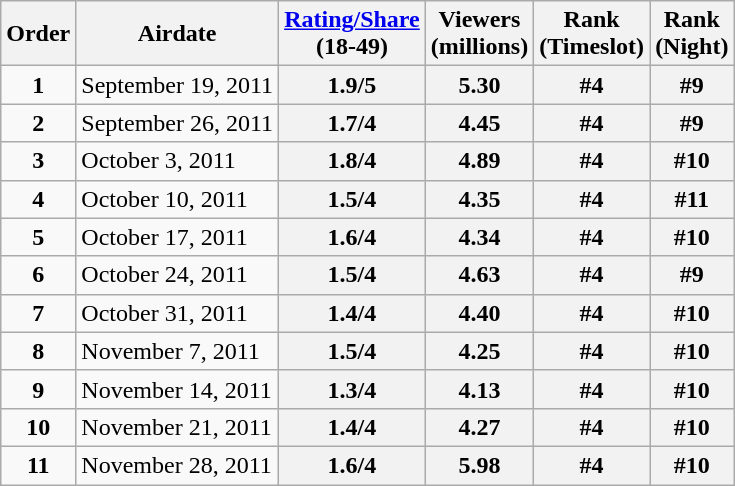<table class="wikitable sortable">
<tr>
<th>Order</th>
<th>Airdate</th>
<th><a href='#'>Rating/Share</a><br>(18-49)</th>
<th>Viewers<br>(millions)</th>
<th>Rank<br>(Timeslot)</th>
<th>Rank<br>(Night)</th>
</tr>
<tr>
<td style="text-align:center"><strong>1</strong></td>
<td>September 19, 2011</td>
<th>1.9/5</th>
<th>5.30</th>
<th>#4</th>
<th>#9</th>
</tr>
<tr>
<td style="text-align:center"><strong>2</strong></td>
<td>September 26, 2011</td>
<th>1.7/4</th>
<th>4.45</th>
<th>#4</th>
<th>#9</th>
</tr>
<tr>
<td style="text-align:center"><strong>3</strong></td>
<td>October 3, 2011</td>
<th>1.8/4</th>
<th>4.89</th>
<th>#4</th>
<th>#10</th>
</tr>
<tr>
<td style="text-align:center"><strong>4</strong></td>
<td>October 10, 2011</td>
<th>1.5/4</th>
<th>4.35</th>
<th>#4</th>
<th>#11</th>
</tr>
<tr>
<td style="text-align:center"><strong>5</strong></td>
<td>October 17, 2011</td>
<th>1.6/4</th>
<th>4.34</th>
<th>#4</th>
<th>#10</th>
</tr>
<tr>
<td style="text-align:center"><strong>6</strong></td>
<td>October 24, 2011</td>
<th>1.5/4</th>
<th>4.63</th>
<th>#4</th>
<th>#9</th>
</tr>
<tr>
<td style="text-align:center"><strong>7</strong></td>
<td>October 31, 2011</td>
<th>1.4/4</th>
<th>4.40</th>
<th>#4</th>
<th>#10</th>
</tr>
<tr>
<td style="text-align:center"><strong>8</strong></td>
<td>November 7, 2011</td>
<th>1.5/4</th>
<th>4.25</th>
<th>#4</th>
<th>#10</th>
</tr>
<tr>
<td style="text-align:center"><strong>9</strong></td>
<td>November 14, 2011</td>
<th>1.3/4</th>
<th>4.13</th>
<th>#4</th>
<th>#10</th>
</tr>
<tr>
<td style="text-align:center"><strong>10</strong></td>
<td>November 21, 2011</td>
<th>1.4/4</th>
<th>4.27</th>
<th>#4</th>
<th>#10</th>
</tr>
<tr>
<td style="text-align:center"><strong>11</strong></td>
<td>November 28, 2011</td>
<th>1.6/4</th>
<th>5.98</th>
<th>#4</th>
<th>#10</th>
</tr>
</table>
